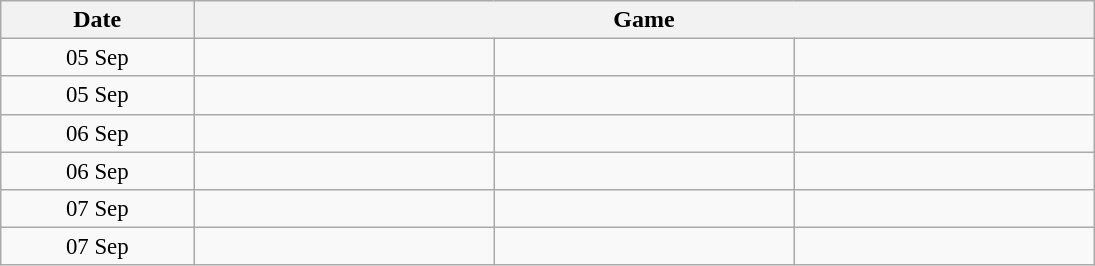<table width=730 class="wikitable">
<tr>
<th width=15%>Date</th>
<th width=70% colspan=3>Game</th>
</tr>
<tr style=font-size:95%>
<td align=center>05 Sep</td>
<td align=center><strong></strong></td>
<td></td>
<td></td>
</tr>
<tr style=font-size:95%>
<td align=center>05 Sep</td>
<td align=center><strong></strong></td>
<td></td>
<td></td>
</tr>
<tr style=font-size:95%>
<td align=center>06 Sep</td>
<td align=center><strong></strong></td>
<td></td>
<td></td>
</tr>
<tr style=font-size:95%>
<td align=center>06 Sep</td>
<td align=center><strong></strong></td>
<td></td>
<td></td>
</tr>
<tr style=font-size:95%>
<td align=center>07 Sep</td>
<td align=center><strong></strong></td>
<td></td>
<td></td>
</tr>
<tr style=font-size:95%>
<td align=center>07 Sep</td>
<td align=center><strong></strong></td>
<td></td>
<td></td>
</tr>
</table>
